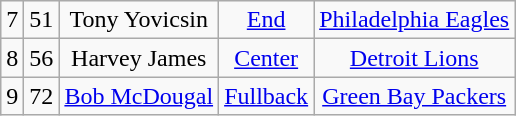<table class="wikitable" style="text-align:center">
<tr>
<td>7</td>
<td>51</td>
<td>Tony Yovicsin</td>
<td><a href='#'>End</a></td>
<td><a href='#'>Philadelphia Eagles</a></td>
</tr>
<tr>
<td>8</td>
<td>56</td>
<td>Harvey James</td>
<td><a href='#'>Center</a></td>
<td><a href='#'>Detroit Lions</a></td>
</tr>
<tr>
<td>9</td>
<td>72</td>
<td><a href='#'>Bob McDougal</a></td>
<td><a href='#'>Fullback</a></td>
<td><a href='#'>Green Bay Packers</a></td>
</tr>
</table>
